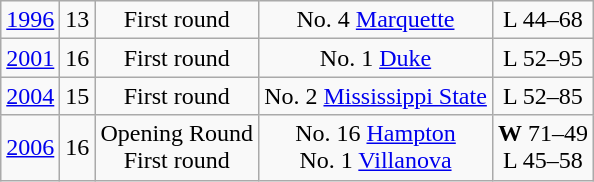<table class="wikitable">
<tr align="center">
<td><a href='#'>1996</a></td>
<td>13</td>
<td>First round</td>
<td>No. 4 <a href='#'>Marquette</a></td>
<td>L 44–68</td>
</tr>
<tr align="center">
<td><a href='#'>2001</a></td>
<td>16</td>
<td>First round</td>
<td>No. 1 <a href='#'>Duke</a></td>
<td>L 52–95</td>
</tr>
<tr align="center">
<td><a href='#'>2004</a></td>
<td>15</td>
<td>First round</td>
<td>No. 2 <a href='#'>Mississippi State</a></td>
<td>L 52–85</td>
</tr>
<tr align="center">
<td><a href='#'>2006</a></td>
<td>16</td>
<td>Opening Round<br>First round</td>
<td>No. 16 <a href='#'>Hampton</a><br>No. 1 <a href='#'>Villanova</a></td>
<td><strong>W</strong> 71–49<br>L 45–58</td>
</tr>
</table>
